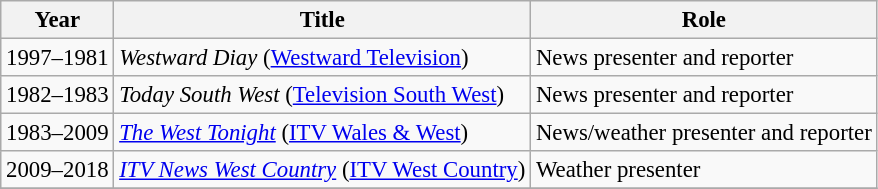<table class="wikitable" style="font-size: 95%;">
<tr>
<th>Year</th>
<th>Title</th>
<th>Role</th>
</tr>
<tr>
<td>1997–1981</td>
<td><em>Westward Diay</em> (<a href='#'>Westward Television</a>)</td>
<td>News presenter and reporter</td>
</tr>
<tr>
<td>1982–1983</td>
<td><em>Today South West</em> (<a href='#'>Television South West</a>)</td>
<td>News presenter and reporter</td>
</tr>
<tr>
<td>1983–2009</td>
<td><em><a href='#'>The West Tonight</a></em> (<a href='#'>ITV Wales & West</a>)</td>
<td>News/weather presenter and reporter</td>
</tr>
<tr>
<td>2009–2018</td>
<td><em><a href='#'>ITV News West Country</a></em>  (<a href='#'>ITV West Country</a>)</td>
<td>Weather presenter</td>
</tr>
<tr>
</tr>
</table>
